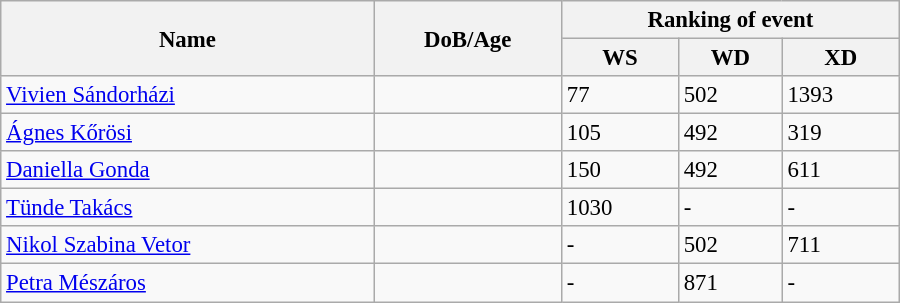<table class="wikitable" style="width:600px; font-size:95%;">
<tr>
<th rowspan="2" align="left">Name</th>
<th rowspan="2" align="left">DoB/Age</th>
<th colspan="3" align="center">Ranking of event</th>
</tr>
<tr>
<th align="center">WS</th>
<th>WD</th>
<th align="center">XD</th>
</tr>
<tr>
<td><a href='#'>Vivien Sándorházi</a></td>
<td></td>
<td>77</td>
<td>502</td>
<td>1393</td>
</tr>
<tr>
<td><a href='#'>Ágnes Kőrösi</a></td>
<td></td>
<td>105</td>
<td>492</td>
<td>319</td>
</tr>
<tr>
<td><a href='#'>Daniella Gonda</a></td>
<td></td>
<td>150</td>
<td>492</td>
<td>611</td>
</tr>
<tr>
<td><a href='#'>Tünde Takács</a></td>
<td></td>
<td>1030</td>
<td>-</td>
<td>-</td>
</tr>
<tr>
<td><a href='#'>Nikol Szabina Vetor</a></td>
<td></td>
<td>-</td>
<td>502</td>
<td>711</td>
</tr>
<tr>
<td><a href='#'>Petra Mészáros</a></td>
<td></td>
<td>-</td>
<td>871</td>
<td>-</td>
</tr>
</table>
